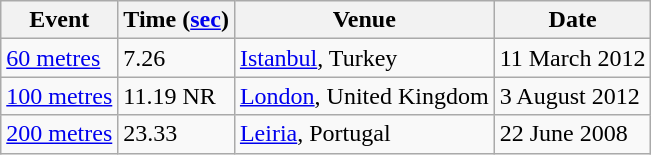<table class=wikitable>
<tr>
<th>Event</th>
<th>Time (<a href='#'>sec</a>)</th>
<th>Venue</th>
<th>Date</th>
</tr>
<tr>
<td><a href='#'>60 metres</a></td>
<td>7.26</td>
<td><a href='#'>Istanbul</a>, Turkey</td>
<td>11 March 2012</td>
</tr>
<tr>
<td><a href='#'>100 metres</a></td>
<td>11.19 NR</td>
<td><a href='#'>London</a>, United Kingdom</td>
<td>3 August 2012</td>
</tr>
<tr>
<td><a href='#'>200 metres</a></td>
<td>23.33</td>
<td><a href='#'>Leiria</a>, Portugal</td>
<td>22 June 2008</td>
</tr>
</table>
